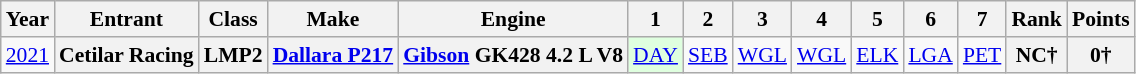<table class="wikitable" style="text-align:center; font-size:90%">
<tr>
<th>Year</th>
<th>Entrant</th>
<th>Class</th>
<th>Make</th>
<th>Engine</th>
<th>1</th>
<th>2</th>
<th>3</th>
<th>4</th>
<th>5</th>
<th>6</th>
<th>7</th>
<th>Rank</th>
<th>Points</th>
</tr>
<tr>
<td><a href='#'>2021</a></td>
<th>Cetilar Racing</th>
<th>LMP2</th>
<th><a href='#'>Dallara P217</a></th>
<th><a href='#'>Gibson</a> GK428 4.2 L V8</th>
<td style="background:#DFFFDF;"><a href='#'>DAY</a><br></td>
<td><a href='#'>SEB</a></td>
<td><a href='#'>WGL</a></td>
<td><a href='#'>WGL</a></td>
<td><a href='#'>ELK</a></td>
<td><a href='#'>LGA</a></td>
<td><a href='#'>PET</a></td>
<th>NC†</th>
<th>0†</th>
</tr>
</table>
